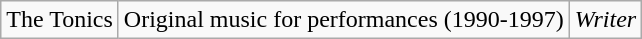<table class="wikitable">
<tr>
<td>The Tonics</td>
<td>Original music for performances (1990-1997)</td>
<td><em>Writer</em></td>
</tr>
</table>
